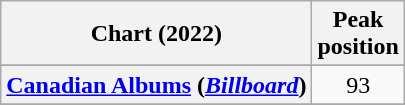<table class="wikitable sortable plainrowheaders" style="text-align:center">
<tr>
<th scope="col">Chart (2022)</th>
<th scope="col">Peak<br>position</th>
</tr>
<tr>
</tr>
<tr>
</tr>
<tr>
</tr>
<tr>
<th scope="row"><a href='#'>Canadian Albums</a> (<em><a href='#'>Billboard</a></em>)</th>
<td>93</td>
</tr>
<tr>
</tr>
<tr>
</tr>
<tr>
</tr>
<tr>
</tr>
<tr>
</tr>
<tr>
</tr>
<tr>
</tr>
<tr>
</tr>
<tr>
</tr>
<tr>
</tr>
<tr>
</tr>
<tr>
</tr>
<tr>
</tr>
<tr>
</tr>
<tr>
</tr>
<tr>
</tr>
</table>
